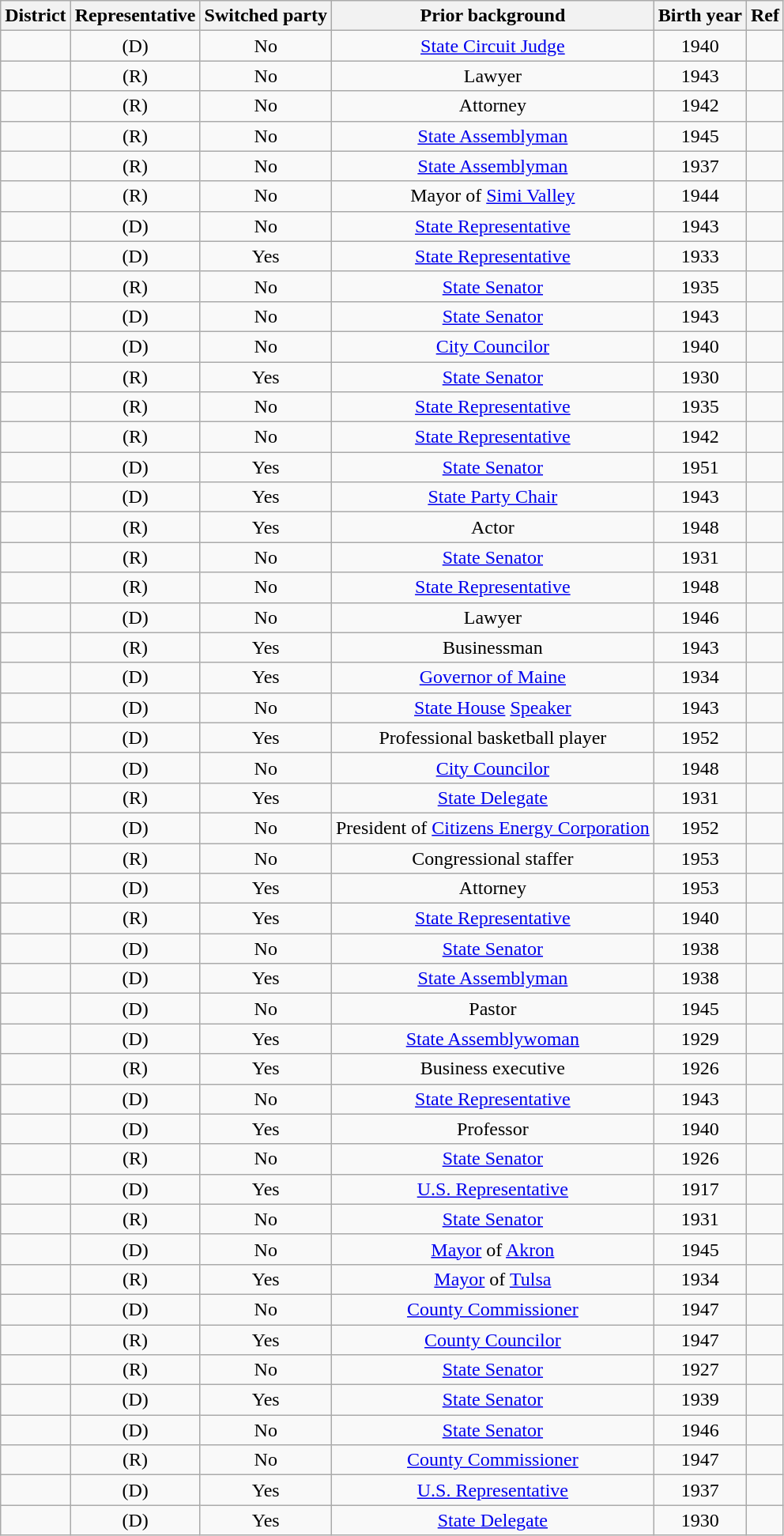<table class="sortable wikitable" style="text-align:center">
<tr>
<th>District</th>
<th>Representative</th>
<th>Switched party</th>
<th>Prior background</th>
<th>Birth year</th>
<th>Ref</th>
</tr>
<tr>
<td></td>
<td> (D)</td>
<td>No</td>
<td><a href='#'>State Circuit Judge</a></td>
<td>1940</td>
<td></td>
</tr>
<tr>
<td></td>
<td> (R)</td>
<td>No</td>
<td>Lawyer</td>
<td>1943</td>
<td></td>
</tr>
<tr>
<td></td>
<td> (R)</td>
<td>No</td>
<td>Attorney</td>
<td>1942</td>
<td></td>
</tr>
<tr>
<td></td>
<td> (R)</td>
<td>No</td>
<td><a href='#'>State Assemblyman</a></td>
<td>1945</td>
<td></td>
</tr>
<tr>
<td></td>
<td> (R)</td>
<td>No</td>
<td><a href='#'>State Assemblyman</a></td>
<td>1937</td>
<td></td>
</tr>
<tr>
<td></td>
<td> (R)</td>
<td>No</td>
<td>Mayor of <a href='#'>Simi Valley</a></td>
<td>1944</td>
<td></td>
</tr>
<tr>
<td></td>
<td> (D)</td>
<td>No</td>
<td><a href='#'>State Representative</a></td>
<td>1943</td>
<td></td>
</tr>
<tr>
<td></td>
<td> (D)</td>
<td>Yes</td>
<td><a href='#'>State Representative</a></td>
<td>1933</td>
<td></td>
</tr>
<tr>
<td></td>
<td> (R)</td>
<td>No</td>
<td><a href='#'>State Senator</a></td>
<td>1935</td>
<td></td>
</tr>
<tr>
<td></td>
<td> (D)</td>
<td>No</td>
<td><a href='#'>State Senator</a></td>
<td>1943</td>
<td></td>
</tr>
<tr>
<td></td>
<td> (D)</td>
<td>No</td>
<td><a href='#'>City Councilor</a></td>
<td>1940</td>
<td></td>
</tr>
<tr>
<td></td>
<td> (R)</td>
<td>Yes</td>
<td><a href='#'>State Senator</a></td>
<td>1930</td>
<td></td>
</tr>
<tr>
<td></td>
<td> (R)</td>
<td>No</td>
<td><a href='#'>State Representative</a></td>
<td>1935</td>
<td></td>
</tr>
<tr>
<td></td>
<td> (R)</td>
<td>No</td>
<td><a href='#'>State Representative</a></td>
<td>1942</td>
<td></td>
</tr>
<tr>
<td></td>
<td> (D)</td>
<td>Yes</td>
<td><a href='#'>State Senator</a></td>
<td>1951</td>
<td></td>
</tr>
<tr>
<td></td>
<td> (D)</td>
<td>Yes</td>
<td><a href='#'>State Party Chair</a></td>
<td>1943</td>
<td></td>
</tr>
<tr>
<td></td>
<td> (R)</td>
<td>Yes</td>
<td>Actor</td>
<td>1948</td>
<td></td>
</tr>
<tr>
<td></td>
<td> (R)</td>
<td>No</td>
<td><a href='#'>State Senator</a></td>
<td>1931</td>
<td></td>
</tr>
<tr>
<td></td>
<td> (R)</td>
<td>No</td>
<td><a href='#'>State Representative</a></td>
<td>1948</td>
<td></td>
</tr>
<tr>
<td></td>
<td> (D)</td>
<td>No</td>
<td>Lawyer</td>
<td>1946</td>
<td></td>
</tr>
<tr>
<td></td>
<td> (R)</td>
<td>Yes</td>
<td>Businessman</td>
<td>1943</td>
<td></td>
</tr>
<tr>
<td></td>
<td> (D)</td>
<td>Yes</td>
<td><a href='#'>Governor of Maine</a></td>
<td>1934</td>
<td></td>
</tr>
<tr>
<td></td>
<td> (D)</td>
<td>No</td>
<td><a href='#'>State House</a> <a href='#'>Speaker</a></td>
<td>1943</td>
<td></td>
</tr>
<tr>
<td></td>
<td> (D)</td>
<td>Yes</td>
<td>Professional basketball player</td>
<td>1952</td>
<td></td>
</tr>
<tr>
<td></td>
<td> (D)</td>
<td>No</td>
<td><a href='#'>City Councilor</a></td>
<td>1948</td>
<td></td>
</tr>
<tr>
<td></td>
<td> (R)</td>
<td>Yes</td>
<td><a href='#'>State Delegate</a></td>
<td>1931</td>
<td></td>
</tr>
<tr>
<td></td>
<td> (D)</td>
<td>No</td>
<td>President of <a href='#'>Citizens Energy Corporation</a></td>
<td>1952</td>
<td></td>
</tr>
<tr>
<td></td>
<td> (R)</td>
<td>No</td>
<td>Congressional staffer</td>
<td>1953</td>
<td></td>
</tr>
<tr>
<td></td>
<td> (D)</td>
<td>Yes</td>
<td>Attorney</td>
<td>1953</td>
<td></td>
</tr>
<tr>
<td></td>
<td> (R)</td>
<td>Yes</td>
<td><a href='#'>State Representative</a></td>
<td>1940</td>
<td></td>
</tr>
<tr>
<td></td>
<td> (D)</td>
<td>No</td>
<td><a href='#'>State Senator</a></td>
<td>1938</td>
<td></td>
</tr>
<tr>
<td></td>
<td> (D)</td>
<td>Yes</td>
<td><a href='#'>State Assemblyman</a></td>
<td>1938</td>
<td></td>
</tr>
<tr>
<td></td>
<td> (D)</td>
<td>No</td>
<td>Pastor</td>
<td>1945</td>
<td></td>
</tr>
<tr>
<td></td>
<td> (D)</td>
<td>Yes</td>
<td><a href='#'>State Assemblywoman</a></td>
<td>1929</td>
<td></td>
</tr>
<tr>
<td></td>
<td> (R)</td>
<td>Yes</td>
<td>Business executive</td>
<td>1926</td>
<td></td>
</tr>
<tr>
<td></td>
<td> (D)</td>
<td>No</td>
<td><a href='#'>State Representative</a></td>
<td>1943</td>
<td></td>
</tr>
<tr>
<td></td>
<td> (D)</td>
<td>Yes</td>
<td>Professor</td>
<td>1940</td>
<td></td>
</tr>
<tr>
<td></td>
<td> (R)</td>
<td>No</td>
<td><a href='#'>State Senator</a></td>
<td>1926</td>
<td></td>
</tr>
<tr>
<td></td>
<td> (D)</td>
<td>Yes</td>
<td><a href='#'>U.S. Representative</a></td>
<td>1917</td>
<td></td>
</tr>
<tr>
<td></td>
<td> (R)</td>
<td>No</td>
<td><a href='#'>State Senator</a></td>
<td>1931</td>
<td></td>
</tr>
<tr>
<td></td>
<td> (D)</td>
<td>No</td>
<td><a href='#'>Mayor</a> of <a href='#'>Akron</a></td>
<td>1945</td>
<td></td>
</tr>
<tr>
<td></td>
<td> (R)</td>
<td>Yes</td>
<td><a href='#'>Mayor</a> of <a href='#'>Tulsa</a></td>
<td>1934</td>
<td></td>
</tr>
<tr>
<td></td>
<td> (D)</td>
<td>No</td>
<td><a href='#'>County Commissioner</a></td>
<td>1947</td>
<td></td>
</tr>
<tr>
<td></td>
<td> (R)</td>
<td>Yes</td>
<td><a href='#'>County Councilor</a></td>
<td>1947</td>
<td></td>
</tr>
<tr>
<td></td>
<td> (R)</td>
<td>No</td>
<td><a href='#'>State Senator</a></td>
<td>1927</td>
<td></td>
</tr>
<tr>
<td></td>
<td> (D)</td>
<td>Yes</td>
<td><a href='#'>State Senator</a></td>
<td>1939</td>
<td></td>
</tr>
<tr>
<td></td>
<td> (D)</td>
<td>No</td>
<td><a href='#'>State Senator</a></td>
<td>1946</td>
<td></td>
</tr>
<tr>
<td></td>
<td> (R)</td>
<td>No</td>
<td><a href='#'>County Commissioner</a></td>
<td>1947</td>
<td></td>
</tr>
<tr>
<td></td>
<td> (D)</td>
<td>Yes</td>
<td><a href='#'>U.S. Representative</a></td>
<td>1937</td>
<td></td>
</tr>
<tr>
<td></td>
<td> (D)</td>
<td>Yes</td>
<td><a href='#'>State Delegate</a></td>
<td>1930</td>
<td></td>
</tr>
</table>
